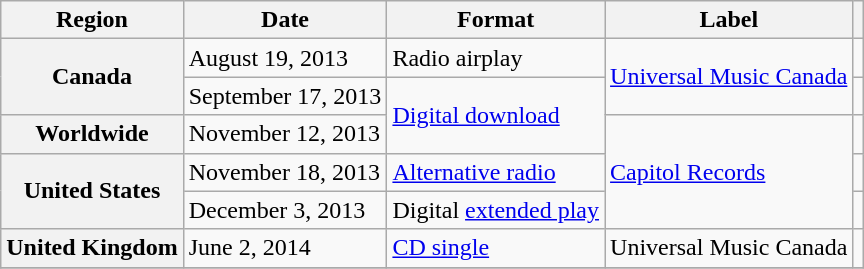<table class="wikitable plainrowheaders">
<tr>
<th scope="col">Region</th>
<th scope="col">Date</th>
<th scope="col">Format</th>
<th scope="col">Label</th>
<th scope="col"></th>
</tr>
<tr>
<th scope="row" rowspan="2">Canada</th>
<td>August 19, 2013</td>
<td>Radio airplay</td>
<td rowspan="2"><a href='#'>Universal Music Canada</a></td>
<td></td>
</tr>
<tr>
<td>September 17, 2013</td>
<td rowspan="2"><a href='#'>Digital download</a></td>
<td></td>
</tr>
<tr>
<th scope="row">Worldwide</th>
<td>November 12, 2013</td>
<td rowspan="3"><a href='#'>Capitol Records</a></td>
<td></td>
</tr>
<tr>
<th scope="row" rowspan="2">United States</th>
<td>November 18, 2013</td>
<td><a href='#'>Alternative radio</a></td>
<td></td>
</tr>
<tr>
<td>December 3, 2013</td>
<td>Digital <a href='#'>extended play</a></td>
<td></td>
</tr>
<tr>
<th scope="row">United Kingdom</th>
<td>June 2, 2014</td>
<td><a href='#'>CD single</a></td>
<td>Universal Music Canada</td>
<td></td>
</tr>
<tr>
</tr>
</table>
